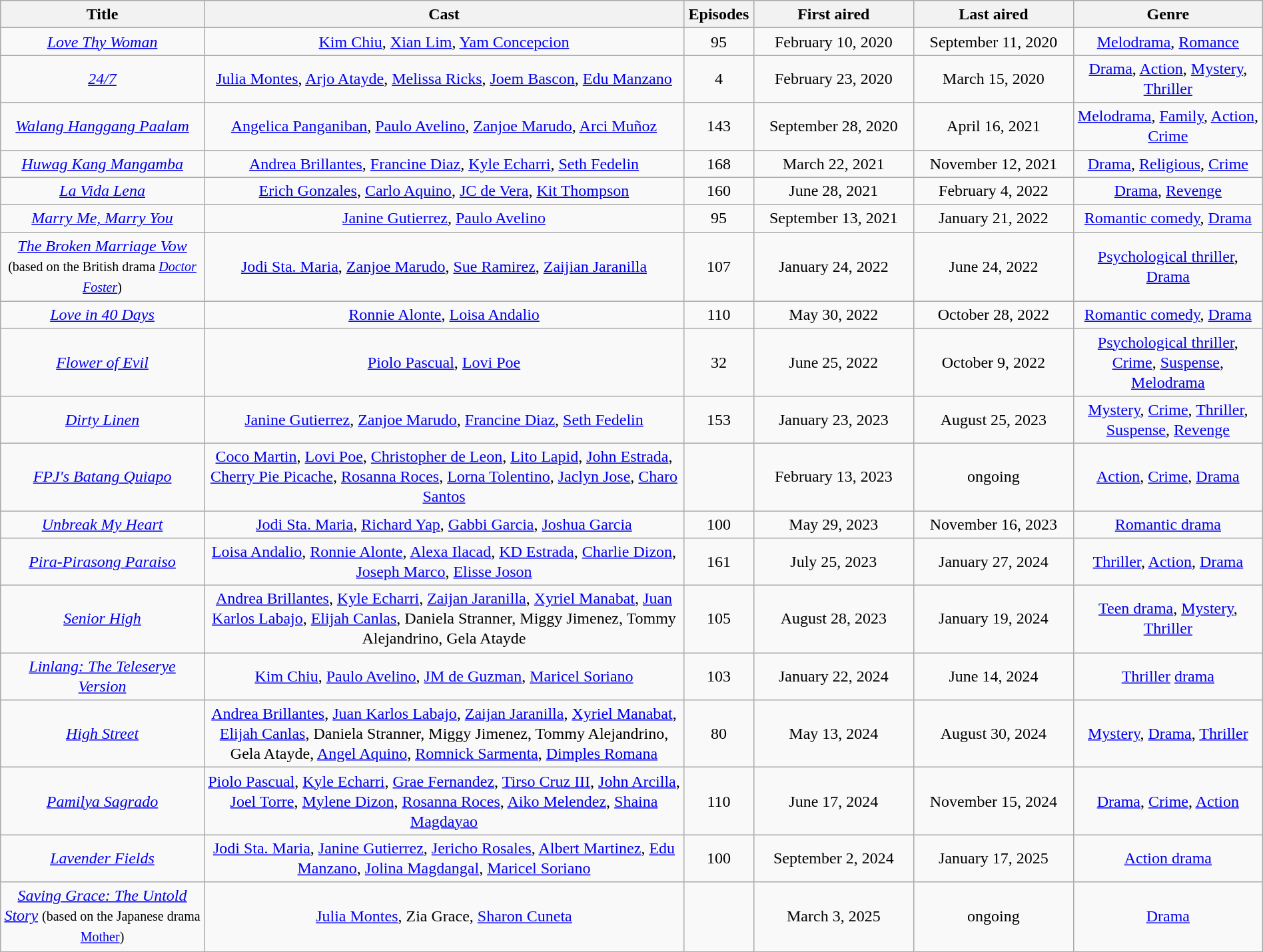<table class="wikitable sortable" style="text-align:center; font-size:100%; line-height:20px;" width="100%">
<tr>
<th style="width:14%;">Title</th>
<th style="width:33%;">Cast</th>
<th style="width:01%;">Episodes</th>
<th style="width:11%;">First aired</th>
<th style="width:11%;">Last aired</th>
<th style="width:13%;">Genre</th>
</tr>
<tr>
<td><em><a href='#'>Love Thy Woman</a></em></td>
<td><a href='#'>Kim Chiu</a>, <a href='#'>Xian Lim</a>, <a href='#'>Yam Concepcion</a></td>
<td>95</td>
<td>February 10, 2020</td>
<td>September 11, 2020</td>
<td><a href='#'>Melodrama</a>, <a href='#'>Romance</a></td>
</tr>
<tr>
<td><em><a href='#'>24/7</a></em></td>
<td><a href='#'>Julia Montes</a>, <a href='#'>Arjo Atayde</a>, <a href='#'>Melissa Ricks</a>, <a href='#'>Joem Bascon</a>, <a href='#'>Edu Manzano</a></td>
<td>4</td>
<td>February 23, 2020</td>
<td>March 15, 2020</td>
<td><a href='#'>Drama</a>, <a href='#'>Action</a>, <a href='#'>Mystery</a>, <a href='#'>Thriller</a></td>
</tr>
<tr>
<td><em><a href='#'>Walang Hanggang Paalam</a></em></td>
<td><a href='#'>Angelica Panganiban</a>, <a href='#'>Paulo Avelino</a>, <a href='#'>Zanjoe Marudo</a>, <a href='#'>Arci Muñoz</a></td>
<td>143</td>
<td>September 28, 2020</td>
<td>April 16, 2021</td>
<td><a href='#'>Melodrama</a>, <a href='#'>Family</a>, <a href='#'>Action</a>, <a href='#'>Crime</a></td>
</tr>
<tr>
<td><em><a href='#'>Huwag Kang Mangamba</a></em></td>
<td><a href='#'>Andrea Brillantes</a>, <a href='#'>Francine Diaz</a>, <a href='#'>Kyle Echarri</a>, <a href='#'>Seth Fedelin</a></td>
<td>168</td>
<td>March 22, 2021</td>
<td>November 12, 2021</td>
<td><a href='#'>Drama</a>, <a href='#'>Religious</a>, <a href='#'>Crime</a></td>
</tr>
<tr>
<td><em><a href='#'>La Vida Lena</a></em></td>
<td><a href='#'>Erich Gonzales</a>, <a href='#'>Carlo Aquino</a>, <a href='#'>JC de Vera</a>, <a href='#'>Kit Thompson</a></td>
<td>160</td>
<td>June 28, 2021</td>
<td>February 4, 2022</td>
<td><a href='#'>Drama</a>, <a href='#'>Revenge</a></td>
</tr>
<tr>
<td><em><a href='#'>Marry Me, Marry You</a></em></td>
<td><a href='#'>Janine Gutierrez</a>, <a href='#'>Paulo Avelino</a></td>
<td>95</td>
<td>September 13, 2021</td>
<td>January 21, 2022</td>
<td><a href='#'>Romantic comedy</a>, <a href='#'>Drama</a></td>
</tr>
<tr>
<td><em><a href='#'>The Broken Marriage Vow</a></em><br><small>(based on the British drama <em><a href='#'>Doctor Foster</a></em>)</small></td>
<td><a href='#'>Jodi Sta. Maria</a>, <a href='#'>Zanjoe Marudo</a>, <a href='#'>Sue Ramirez</a>, <a href='#'>Zaijian Jaranilla</a></td>
<td>107</td>
<td>January 24, 2022</td>
<td>June 24, 2022</td>
<td><a href='#'>Psychological thriller</a>, <a href='#'>Drama</a></td>
</tr>
<tr>
<td><em><a href='#'>Love in 40 Days</a></em></td>
<td><a href='#'>Ronnie Alonte</a>, <a href='#'>Loisa Andalio</a></td>
<td>110</td>
<td>May 30, 2022</td>
<td>October 28, 2022</td>
<td><a href='#'>Romantic comedy</a>, <a href='#'>Drama</a></td>
</tr>
<tr>
<td><em><a href='#'>Flower of Evil</a></em></td>
<td><a href='#'>Piolo Pascual</a>, <a href='#'>Lovi Poe</a></td>
<td>32</td>
<td>June 25, 2022</td>
<td>October 9, 2022</td>
<td><a href='#'>Psychological thriller</a>, <a href='#'>Crime</a>, <a href='#'>Suspense</a>, <a href='#'>Melodrama</a></td>
</tr>
<tr>
<td><em><a href='#'>Dirty Linen</a></em></td>
<td><a href='#'>Janine Gutierrez</a>, <a href='#'>Zanjoe Marudo</a>, <a href='#'>Francine Diaz</a>, <a href='#'>Seth Fedelin</a></td>
<td>153</td>
<td>January 23, 2023</td>
<td>August 25, 2023</td>
<td><a href='#'>Mystery</a>, <a href='#'>Crime</a>, <a href='#'>Thriller</a>, <a href='#'>Suspense</a>, <a href='#'>Revenge</a></td>
</tr>
<tr>
<td><em><a href='#'>FPJ's Batang Quiapo</a></em></td>
<td><a href='#'>Coco Martin</a>, <a href='#'>Lovi Poe</a>, <a href='#'>Christopher de Leon</a>, <a href='#'>Lito Lapid</a>, <a href='#'>John Estrada</a>, <a href='#'>Cherry Pie Picache</a>, <a href='#'>Rosanna Roces</a>, <a href='#'>Lorna Tolentino</a>, <a href='#'>Jaclyn Jose</a>, <a href='#'>Charo Santos</a></td>
<td></td>
<td>February 13, 2023</td>
<td>ongoing</td>
<td><a href='#'>Action</a>, <a href='#'>Crime</a>, <a href='#'>Drama</a></td>
</tr>
<tr>
<td><em><a href='#'>Unbreak My Heart</a></em></td>
<td><a href='#'>Jodi Sta. Maria</a>, <a href='#'>Richard Yap</a>, <a href='#'>Gabbi Garcia</a>, <a href='#'>Joshua Garcia</a></td>
<td>100</td>
<td>May 29, 2023</td>
<td>November 16, 2023</td>
<td><a href='#'>Romantic drama</a></td>
</tr>
<tr>
<td><em><a href='#'>Pira-Pirasong Paraiso</a></em></td>
<td><a href='#'>Loisa Andalio</a>, <a href='#'>Ronnie Alonte</a>, <a href='#'>Alexa Ilacad</a>, <a href='#'>KD Estrada</a>, <a href='#'>Charlie Dizon</a>, <a href='#'>Joseph Marco</a>, <a href='#'>Elisse Joson</a></td>
<td>161</td>
<td>July 25, 2023</td>
<td>January 27, 2024</td>
<td><a href='#'>Thriller</a>, <a href='#'>Action</a>, <a href='#'>Drama</a></td>
</tr>
<tr>
<td><em><a href='#'>Senior High</a></em></td>
<td><a href='#'>Andrea Brillantes</a>, <a href='#'>Kyle Echarri</a>, <a href='#'>Zaijan Jaranilla</a>, <a href='#'>Xyriel Manabat</a>, <a href='#'>Juan Karlos Labajo</a>, <a href='#'>Elijah Canlas</a>, Daniela Stranner, Miggy Jimenez, Tommy Alejandrino, Gela Atayde</td>
<td>105</td>
<td>August 28, 2023</td>
<td>January 19, 2024</td>
<td><a href='#'>Teen drama</a>, <a href='#'>Mystery</a>, <a href='#'>Thriller</a></td>
</tr>
<tr>
<td><em><a href='#'>Linlang: The Teleserye Version</a></em></td>
<td><a href='#'>Kim Chiu</a>, <a href='#'>Paulo Avelino</a>, <a href='#'>JM de Guzman</a>, <a href='#'>Maricel Soriano</a></td>
<td>103</td>
<td>January 22, 2024</td>
<td>June 14, 2024</td>
<td><a href='#'>Thriller</a> <a href='#'>drama</a></td>
</tr>
<tr>
<td><em><a href='#'>High Street</a></em></td>
<td><a href='#'>Andrea Brillantes</a>, <a href='#'>Juan Karlos Labajo</a>, <a href='#'>Zaijan Jaranilla</a>, <a href='#'>Xyriel Manabat</a>, <a href='#'>Elijah Canlas</a>, Daniela Stranner, Miggy Jimenez, Tommy Alejandrino, Gela Atayde, <a href='#'>Angel Aquino</a>, <a href='#'>Romnick Sarmenta</a>, <a href='#'>Dimples Romana</a></td>
<td>80</td>
<td>May 13, 2024</td>
<td>August 30, 2024</td>
<td><a href='#'>Mystery</a>, <a href='#'>Drama</a>, <a href='#'>Thriller</a></td>
</tr>
<tr>
<td><em><a href='#'>Pamilya Sagrado</a></em></td>
<td><a href='#'>Piolo Pascual</a>, <a href='#'>Kyle Echarri</a>, <a href='#'>Grae Fernandez</a>, <a href='#'>Tirso Cruz III</a>, <a href='#'>John Arcilla</a>, <a href='#'>Joel Torre</a>, <a href='#'>Mylene Dizon</a>, <a href='#'>Rosanna Roces</a>, <a href='#'>Aiko Melendez</a>, <a href='#'>Shaina Magdayao</a></td>
<td>110</td>
<td>June 17, 2024</td>
<td>November 15, 2024</td>
<td><a href='#'>Drama</a>, <a href='#'>Crime</a>, <a href='#'>Action</a></td>
</tr>
<tr>
<td><em><a href='#'>Lavender Fields</a></em></td>
<td><a href='#'>Jodi Sta. Maria</a>, <a href='#'>Janine Gutierrez</a>, <a href='#'>Jericho Rosales</a>, <a href='#'>Albert Martinez</a>, <a href='#'>Edu Manzano</a>, <a href='#'>Jolina Magdangal</a>, <a href='#'>Maricel Soriano</a></td>
<td>100</td>
<td>September 2, 2024</td>
<td>January 17, 2025</td>
<td><a href='#'>Action drama</a></td>
</tr>
<tr>
<td><em><a href='#'>Saving Grace: The Untold Story</a></em> <small>(based on the Japanese drama <a href='#'>Mother</a>)</small></td>
<td><a href='#'>Julia Montes</a>, Zia Grace, <a href='#'>Sharon Cuneta</a></td>
<td></td>
<td>March 3, 2025</td>
<td>ongoing</td>
<td><a href='#'>Drama</a></td>
</tr>
</table>
